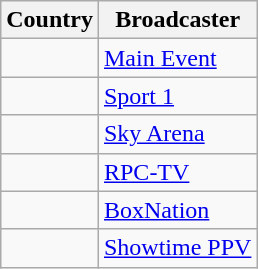<table class="wikitable">
<tr>
<th align=center>Country</th>
<th align=center>Broadcaster</th>
</tr>
<tr>
<td></td>
<td><a href='#'>Main Event</a></td>
</tr>
<tr>
<td></td>
<td><a href='#'>Sport 1</a></td>
</tr>
<tr>
<td></td>
<td><a href='#'>Sky Arena</a></td>
</tr>
<tr>
<td></td>
<td><a href='#'>RPC-TV</a></td>
</tr>
<tr>
<td></td>
<td><a href='#'>BoxNation</a></td>
</tr>
<tr>
<td></td>
<td><a href='#'>Showtime PPV</a></td>
</tr>
</table>
